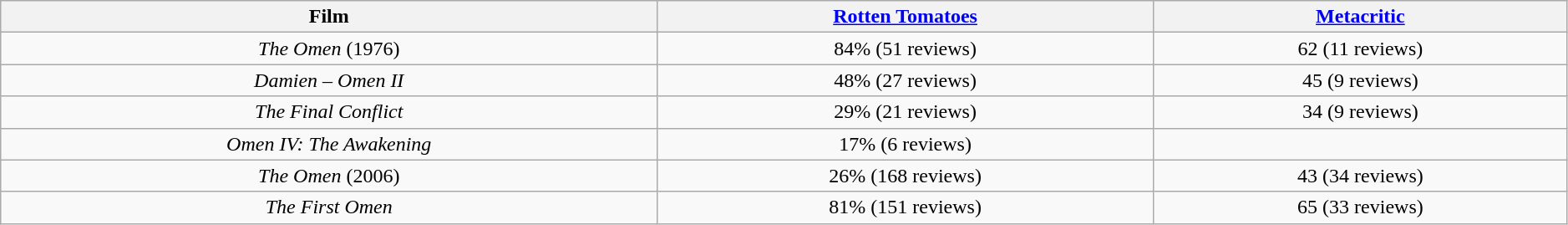<table class="wikitable sortable" width=99% border="1" style="text-align: center;">
<tr>
<th>Film</th>
<th><a href='#'>Rotten Tomatoes</a></th>
<th><a href='#'>Metacritic</a></th>
</tr>
<tr>
<td style="text-align:center;"><em>The Omen</em> (1976)</td>
<td style="text-align:center;">84% (51 reviews)</td>
<td>62 (11 reviews)</td>
</tr>
<tr>
<td style="text-align:center;"><em>Damien – Omen II</em></td>
<td style="text-align:center;">48% (27 reviews)</td>
<td>45 (9 reviews)</td>
</tr>
<tr>
<td style="text-align:center;"><em>The Final Conflict</em></td>
<td style="text-align:center;">29% (21 reviews)</td>
<td>34 (9 reviews)</td>
</tr>
<tr>
<td style="text-align:center;"><em>Omen IV: The Awakening</em></td>
<td style="text-align:center;">17% (6 reviews)</td>
<td></td>
</tr>
<tr>
<td style="text-align:center;"><em>The Omen</em> (2006)</td>
<td style="text-align:center;">26% (168 reviews)</td>
<td>43 (34 reviews)</td>
</tr>
<tr>
<td style+"text-align:center;"><em>The First Omen</em></td>
<td style="text-align:center;">81% (151 reviews)</td>
<td>65 (33 reviews)</td>
</tr>
</table>
